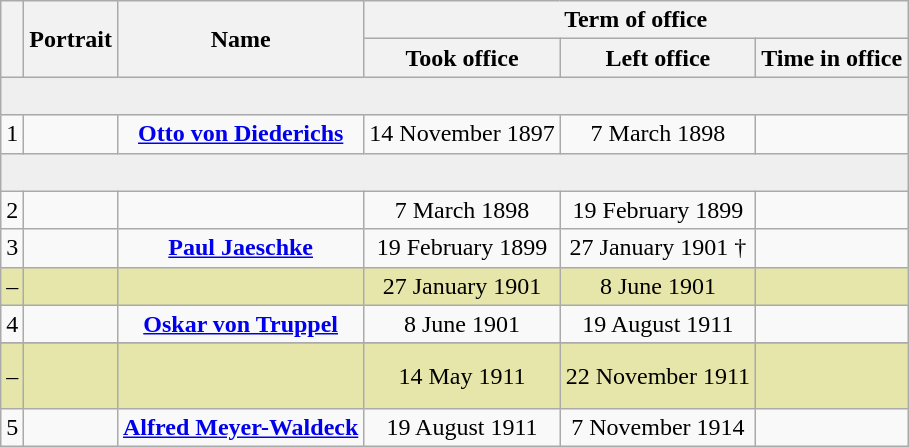<table class="wikitable" style="text-align:center">
<tr>
<th rowspan=2></th>
<th rowspan=2>Portrait</th>
<th rowspan=2>Name<br></th>
<th colspan=3>Term of office</th>
</tr>
<tr>
<th>Took office</th>
<th>Left office</th>
<th>Time in office</th>
</tr>
<tr style="background:#efefef;">
<td colspan=6><br></td>
</tr>
<tr>
<td>1</td>
<td></td>
<td><strong><a href='#'>Otto von Diederichs</a></strong><br></td>
<td>14 November 1897</td>
<td>7 March 1898</td>
<td></td>
</tr>
<tr style="background:#efefef;">
<td colspan=6><br></td>
</tr>
<tr>
<td>2</td>
<td></td>
<td><strong></strong><br></td>
<td>7 March 1898</td>
<td>19 February 1899</td>
<td></td>
</tr>
<tr>
<td>3</td>
<td></td>
<td><strong><a href='#'>Paul Jaeschke</a></strong><br></td>
<td>19 February 1899</td>
<td>27 January 1901 †</td>
<td></td>
</tr>
<tr style="background:#e6e6aa;">
<td>–</td>
<td></td>
<td><strong></strong><br></td>
<td>27 January 1901</td>
<td>8 June 1901</td>
<td></td>
</tr>
<tr>
<td>4</td>
<td></td>
<td><strong><a href='#'>Oskar von Truppel</a></strong><br></td>
<td>8 June 1901</td>
<td>19 August 1911</td>
<td></td>
</tr>
<tr>
</tr>
<tr style="background:#e6e6aa;">
<td>–</td>
<td></td>
<td><strong></strong><br><br></td>
<td>14 May 1911</td>
<td>22 November 1911</td>
<td></td>
</tr>
<tr>
<td>5</td>
<td></td>
<td><strong><a href='#'>Alfred Meyer-Waldeck</a></strong><br></td>
<td>19 August 1911</td>
<td>7 November 1914</td>
<td></td>
</tr>
</table>
